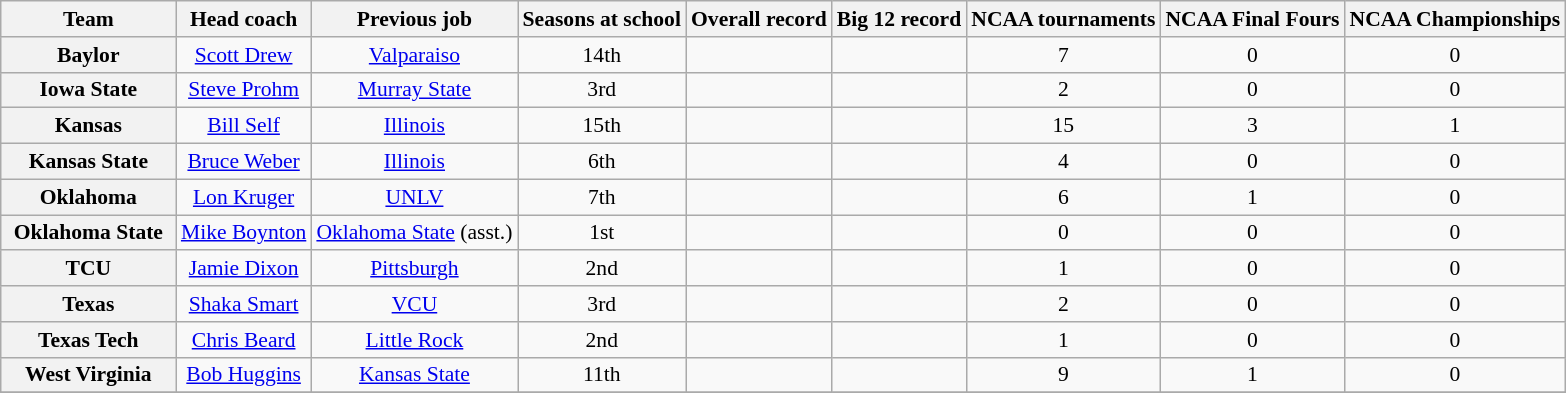<table class="wikitable sortable" style="text-align: center;font-size:90%;">
<tr>
<th width="110">Team</th>
<th>Head coach</th>
<th>Previous job</th>
<th>Seasons at school</th>
<th>Overall record</th>
<th>Big 12 record</th>
<th>NCAA tournaments</th>
<th>NCAA Final Fours</th>
<th>NCAA Championships</th>
</tr>
<tr>
<th style=>Baylor</th>
<td><a href='#'>Scott Drew</a></td>
<td><a href='#'>Valparaiso</a></td>
<td>14th</td>
<td></td>
<td></td>
<td>7</td>
<td>0</td>
<td>0</td>
</tr>
<tr>
<th style=>Iowa State</th>
<td><a href='#'>Steve Prohm</a></td>
<td><a href='#'>Murray State</a></td>
<td>3rd</td>
<td></td>
<td></td>
<td>2</td>
<td>0</td>
<td>0</td>
</tr>
<tr>
<th style=>Kansas</th>
<td><a href='#'>Bill Self</a></td>
<td><a href='#'>Illinois</a></td>
<td>15th</td>
<td></td>
<td></td>
<td>15</td>
<td>3</td>
<td>1</td>
</tr>
<tr>
<th style=>Kansas State</th>
<td><a href='#'>Bruce Weber</a></td>
<td><a href='#'>Illinois</a></td>
<td>6th</td>
<td></td>
<td></td>
<td>4</td>
<td>0</td>
<td>0</td>
</tr>
<tr>
<th style=>Oklahoma</th>
<td><a href='#'>Lon Kruger</a></td>
<td><a href='#'>UNLV</a></td>
<td>7th</td>
<td></td>
<td></td>
<td>6</td>
<td>1</td>
<td>0</td>
</tr>
<tr>
<th style=>Oklahoma State</th>
<td><a href='#'>Mike Boynton</a></td>
<td><a href='#'>Oklahoma State</a> (asst.)</td>
<td>1st</td>
<td></td>
<td></td>
<td>0</td>
<td>0</td>
<td>0</td>
</tr>
<tr>
<th style=>TCU</th>
<td><a href='#'>Jamie Dixon</a></td>
<td><a href='#'>Pittsburgh</a></td>
<td>2nd</td>
<td></td>
<td></td>
<td>1</td>
<td>0</td>
<td>0</td>
</tr>
<tr>
<th style=>Texas</th>
<td><a href='#'>Shaka Smart</a></td>
<td><a href='#'>VCU</a></td>
<td>3rd</td>
<td></td>
<td></td>
<td>2</td>
<td>0</td>
<td>0</td>
</tr>
<tr>
<th style=>Texas Tech</th>
<td><a href='#'>Chris Beard</a></td>
<td><a href='#'>Little Rock</a></td>
<td>2nd</td>
<td></td>
<td></td>
<td>1</td>
<td>0</td>
<td>0</td>
</tr>
<tr>
<th style=>West Virginia</th>
<td><a href='#'>Bob Huggins</a></td>
<td><a href='#'>Kansas State</a></td>
<td>11th</td>
<td></td>
<td></td>
<td>9</td>
<td>1</td>
<td>0</td>
</tr>
<tr>
</tr>
</table>
